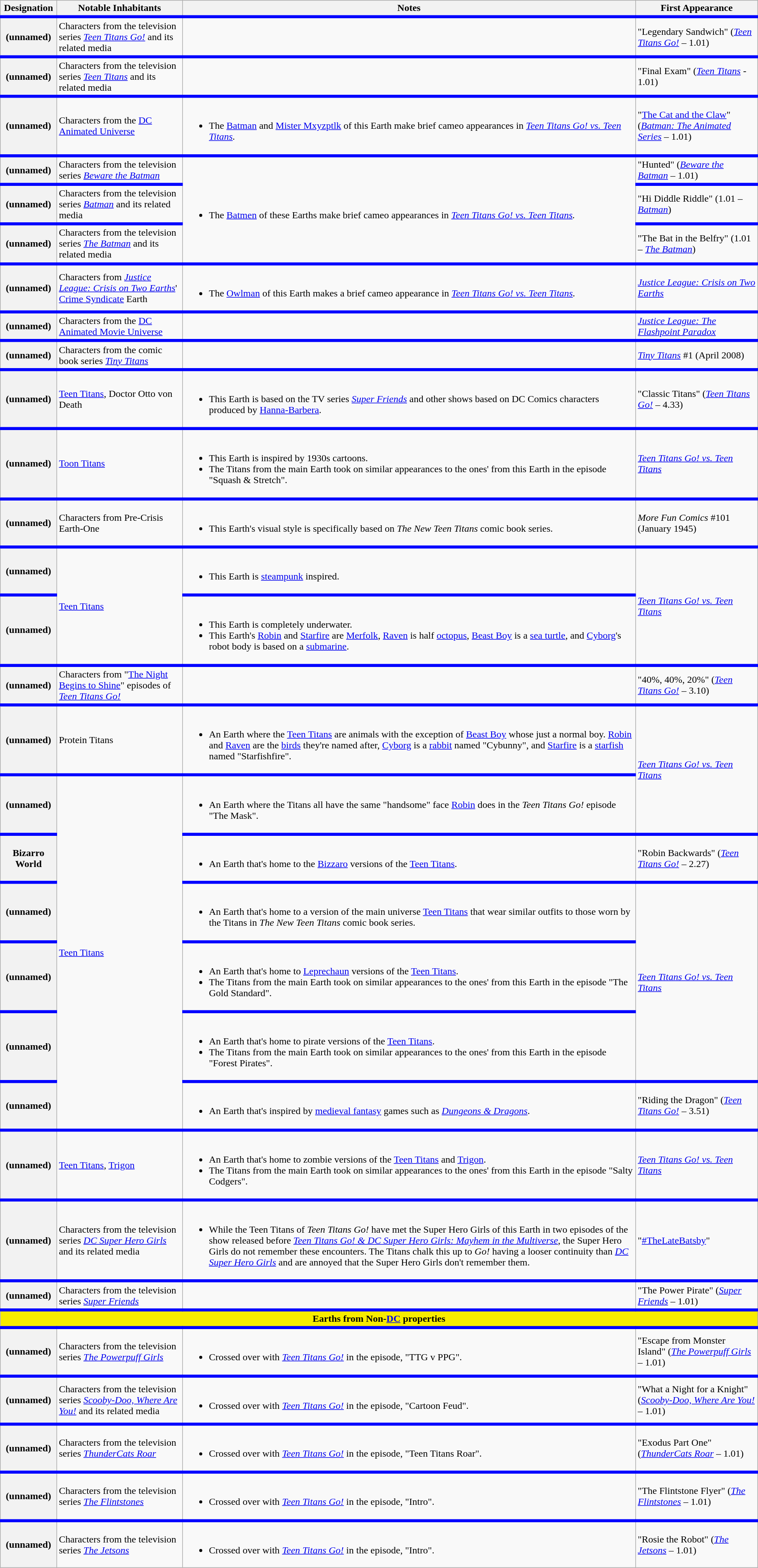<table class="wikitable">
<tr>
<th>Designation</th>
<th>Notable Inhabitants</th>
<th>Notes</th>
<th>First Appearance</th>
</tr>
<tr style="border-top: solid thick blue">
<th>(unnamed)</th>
<td>Characters from the television series <em><a href='#'>Teen Titans Go!</a></em> and its related media</td>
<td></td>
<td>"Legendary Sandwich" (<em><a href='#'>Teen Titans Go!</a></em> – 1.01)</td>
</tr>
<tr style="border-top: solid thick blue">
<th>(unnamed)</th>
<td>Characters from the television series <em><a href='#'>Teen Titans</a></em> and its related media</td>
<td></td>
<td>"Final Exam" (<em><a href='#'>Teen Titans</a> -</em> 1.01)</td>
</tr>
<tr style="border-top: solid thick blue">
<th>(unnamed)</th>
<td>Characters from the <a href='#'>DC Animated Universe</a></td>
<td><br><ul><li>The <a href='#'>Batman</a> and <a href='#'>Mister Mxyzptlk</a> of this Earth make brief cameo appearances in <em><a href='#'>Teen Titans Go! vs. Teen Titans</a>.</em></li></ul></td>
<td>"<a href='#'>The Cat and the Claw</a>" (<em><a href='#'>Batman: The Animated Series</a></em> – 1.01)</td>
</tr>
<tr style="border-top: solid thick blue">
<th>(unnamed)</th>
<td>Characters from the television series <em><a href='#'>Beware the Batman</a></em></td>
<td rowspan="3"><br><ul><li>The <a href='#'>Batmen</a> of these Earths make brief cameo appearances in <em><a href='#'>Teen Titans Go! vs. Teen Titans</a>.</em></li></ul></td>
<td>"Hunted" (<em><a href='#'>Beware the Batman</a></em> – 1.01)</td>
</tr>
<tr style="border-top: solid thick blue">
<th>(unnamed)</th>
<td>Characters from the television series <em><a href='#'>Batman</a></em> and its related media</td>
<td>"Hi Diddle Riddle" (1.01 – <em><a href='#'>Batman</a></em>)</td>
</tr>
<tr style="border-top: solid thick blue">
<th>(unnamed)</th>
<td>Characters from the television series <em><a href='#'>The Batman</a></em> and its related media</td>
<td>"The Bat in the Belfry" (1.01 – <em><a href='#'>The Batman</a></em>)</td>
</tr>
<tr style="border-top: solid thick blue">
<th>(unnamed)</th>
<td>Characters from <em><a href='#'>Justice League: Crisis on Two Earths</a></em>' <a href='#'>Crime Syndicate</a> Earth</td>
<td><br><ul><li>The <a href='#'>Owlman</a> of this Earth makes a brief cameo appearance in <em><a href='#'>Teen Titans Go! vs. Teen Titans</a>.</em></li></ul></td>
<td><em><a href='#'>Justice League: Crisis on Two Earths</a></em></td>
</tr>
<tr style="border-top: solid thick blue">
<th>(unnamed)</th>
<td>Characters from the <a href='#'>DC Animated Movie Universe</a></td>
<td></td>
<td><em><a href='#'>Justice League: The Flashpoint Paradox</a></em></td>
</tr>
<tr style="border-top: solid thick blue">
<th>(unnamed)</th>
<td>Characters from the comic book series <em><a href='#'>Tiny Titans</a></em></td>
<td></td>
<td><em><a href='#'>Tiny Titans</a></em> #1 (April 2008)</td>
</tr>
<tr style="border-top: solid thick blue">
<th>(unnamed)</th>
<td><a href='#'>Teen Titans</a>, Doctor Otto von Death</td>
<td><br><ul><li>This Earth is based on the TV series <em><a href='#'>Super Friends</a></em> and other shows based on DC Comics characters produced by <a href='#'>Hanna-Barbera</a>.</li></ul></td>
<td>"Classic Titans" (<em><a href='#'>Teen Titans Go!</a></em> – 4.33)</td>
</tr>
<tr style="border-top: solid thick blue">
<th>(unnamed)</th>
<td><a href='#'>Toon Titans</a></td>
<td><br><ul><li>This Earth is inspired by 1930s cartoons.</li><li>The Titans from the main Earth took on similar appearances to the ones' from this Earth in the episode "Squash & Stretch".</li></ul></td>
<td><em><a href='#'>Teen Titans Go! vs. Teen Titans</a></em></td>
</tr>
<tr style="border-top: solid thick blue">
<th>(unnamed)</th>
<td>Characters from Pre-Crisis Earth-One</td>
<td><br><ul><li>This Earth's visual style is specifically based on <em>The New Teen Titans</em> comic book series.</li></ul></td>
<td><em>More Fun Comics</em> #101 (January 1945)</td>
</tr>
<tr style="border-top: solid thick blue">
<th>(unnamed)</th>
<td rowspan="2"><a href='#'>Teen Titans</a></td>
<td><br><ul><li>This Earth is <a href='#'>steampunk</a> inspired.</li></ul></td>
<td rowspan="2"><em><a href='#'>Teen Titans Go! vs. Teen Titans</a></em></td>
</tr>
<tr style="border-top: solid thick blue">
<th>(unnamed)</th>
<td><br><ul><li>This Earth is completely underwater.</li><li>This Earth's <a href='#'>Robin</a> and <a href='#'>Starfire</a> are <a href='#'>Merfolk</a>, <a href='#'>Raven</a> is half <a href='#'>octopus</a>, <a href='#'>Beast Boy</a> is a <a href='#'>sea turtle</a>, and <a href='#'>Cyborg</a>'s robot body is based on a <a href='#'>submarine</a>.</li></ul></td>
</tr>
<tr style="border-top: solid thick blue">
<th>(unnamed)</th>
<td>Characters from "<a href='#'>The Night Begins to Shine</a>" episodes of <em><a href='#'>Teen Titans Go!</a></em></td>
<td></td>
<td>"40%, 40%, 20%" (<em><a href='#'>Teen Titans Go!</a></em> – 3.10)</td>
</tr>
<tr style="border-top: solid thick blue">
<th>(unnamed)</th>
<td>Protein Titans</td>
<td><br><ul><li>An Earth where the <a href='#'>Teen Titans</a> are animals with the exception of <a href='#'>Beast Boy</a> whose just a normal boy. <a href='#'>Robin</a> and <a href='#'>Raven</a> are the <a href='#'>birds</a> they're named after, <a href='#'>Cyborg</a> is a <a href='#'>rabbit</a> named "Cybunny", and <a href='#'>Starfire</a> is a <a href='#'>starfish</a> named "Starfishfire".</li></ul></td>
<td rowspan="2"><em><a href='#'>Teen Titans Go! vs. Teen Titans</a></em></td>
</tr>
<tr style="border-top: solid thick blue">
<th>(unnamed)</th>
<td rowspan="6"><a href='#'>Teen Titans</a></td>
<td><br><ul><li>An Earth where the Titans all have the same "handsome" face <a href='#'>Robin</a> does in the <em>Teen Titans Go!</em> episode "The Mask".</li></ul></td>
</tr>
<tr style="border-top: solid thick blue">
<th>Bizarro World</th>
<td><br><ul><li>An Earth that's home to the <a href='#'>Bizzaro</a> versions of the <a href='#'>Teen Titans</a>.</li></ul></td>
<td>"Robin Backwards" (<em><a href='#'>Teen Titans Go!</a></em> – 2.27)</td>
</tr>
<tr style="border-top: solid thick blue">
<th>(unnamed)</th>
<td><br><ul><li>An Earth that's home to a version of the main universe <a href='#'>Teen Titans</a> that wear similar outfits to those worn by the Titans in <em>The New Teen Titans</em> comic book series.</li></ul></td>
<td rowspan="3"><em><a href='#'>Teen Titans Go! vs. Teen Titans</a></em></td>
</tr>
<tr style="border-top: solid thick blue">
<th>(unnamed)</th>
<td><br><ul><li>An Earth that's home to <a href='#'>Leprechaun</a> versions of the <a href='#'>Teen Titans</a>.</li><li>The Titans from the main Earth took on similar appearances to the ones' from this Earth in the episode "The Gold Standard".</li></ul></td>
</tr>
<tr style="border-top: solid thick blue">
<th>(unnamed)</th>
<td><br><ul><li>An Earth that's home to pirate versions of the <a href='#'>Teen Titans</a>.</li><li>The Titans from the main Earth took on similar appearances to the ones' from this Earth in the episode "Forest Pirates".</li></ul></td>
</tr>
<tr style="border-top: solid thick blue">
<th>(unnamed)</th>
<td><br><ul><li>An Earth that's inspired by <a href='#'>medieval fantasy</a> games such as <em><a href='#'>Dungeons & Dragons</a></em>.</li></ul></td>
<td>"Riding the Dragon" (<em><a href='#'>Teen Titans Go!</a></em> – 3.51)</td>
</tr>
<tr style="border-top: solid thick blue">
<th>(unnamed)</th>
<td><a href='#'>Teen Titans</a>, <a href='#'>Trigon</a></td>
<td><br><ul><li>An Earth that's home to zombie versions of the <a href='#'>Teen Titans</a> and <a href='#'>Trigon</a>.</li><li>The Titans from the main Earth took on similar appearances to the ones' from this Earth in the episode "Salty Codgers".</li></ul></td>
<td><em><a href='#'>Teen Titans Go! vs. Teen Titans</a></em></td>
</tr>
<tr style="border-top: solid thick blue">
<th>(unnamed)</th>
<td>Characters from the television series <em><a href='#'>DC Super Hero Girls</a></em> and its related media</td>
<td><br><ul><li>While the Teen Titans of <em>Teen Titans Go!</em> have met the Super Hero Girls of this Earth in two episodes of the show released before <em><a href='#'>Teen Titans Go! & DC Super Hero Girls: Mayhem in the Multiverse</a></em>, the Super Hero Girls do not remember these encounters. The Titans chalk this up to <em>Go!</em> having a looser continuity than <em><a href='#'>DC Super Hero Girls</a></em> and are annoyed that the Super Hero Girls don't remember them.</li></ul></td>
<td>"<a href='#'>#TheLateBatsby</a>"</td>
</tr>
<tr style="border-top: solid thick blue">
<th>(unnamed)</th>
<td>Characters from the television series <em><a href='#'>Super Friends</a></em></td>
<td></td>
<td>"The Power Pirate" (<em><a href='#'>Super Friends</a></em> – 1.01)</td>
</tr>
<tr style="border-top: solid thick blue">
<td colspan="4" style="text-align:center; background:#F7EC00;"><strong>Earths from Non-<a href='#'>DC</a> properties</strong></td>
</tr>
<tr style="border-top: solid thick blue">
<th>(unnamed)</th>
<td>Characters from the television series <em><a href='#'>The Powerpuff Girls</a></em></td>
<td><br><ul><li>Crossed over with <em><a href='#'>Teen Titans Go!</a></em> in the episode, "TTG v PPG".</li></ul></td>
<td>"Escape from Monster Island" (<em><a href='#'>The Powerpuff Girls</a></em> – 1.01)</td>
</tr>
<tr style="border-top: solid thick blue">
<th>(unnamed)</th>
<td>Characters from the television series <em><a href='#'>Scooby-Doo, Where Are You!</a></em> and its related media</td>
<td><br><ul><li>Crossed over with <em><a href='#'>Teen Titans Go!</a></em> in the episode, "Cartoon Feud".</li></ul></td>
<td>"What a Night for a Knight" (<em><a href='#'>Scooby-Doo, Where Are You!</a></em> – 1.01)</td>
</tr>
<tr style="border-top: solid thick blue">
<th>(unnamed)</th>
<td>Characters from the television series <em><a href='#'>ThunderCats Roar</a></em></td>
<td><br><ul><li>Crossed over with <em><a href='#'>Teen Titans Go!</a></em> in the episode, "Teen Titans Roar".</li></ul></td>
<td>"Exodus Part One" (<em><a href='#'>ThunderCats Roar</a></em> – 1.01)</td>
</tr>
<tr style="border-top: solid thick blue">
<th>(unnamed)</th>
<td>Characters from the television series <em><a href='#'>The Flintstones</a></em></td>
<td><br><ul><li>Crossed over with <em><a href='#'>Teen Titans Go!</a></em> in the episode, "Intro".</li></ul></td>
<td>"The Flintstone Flyer" (<em><a href='#'>The Flintstones</a></em> – 1.01)</td>
</tr>
<tr style="border-top: solid thick blue">
<th>(unnamed)</th>
<td>Characters from the television series <em><a href='#'>The Jetsons</a></em></td>
<td><br><ul><li>Crossed over with <em><a href='#'>Teen Titans Go!</a></em> in the episode, "Intro".</li></ul></td>
<td>"Rosie the Robot" (<em><a href='#'>The Jetsons</a></em> – 1.01)</td>
</tr>
</table>
